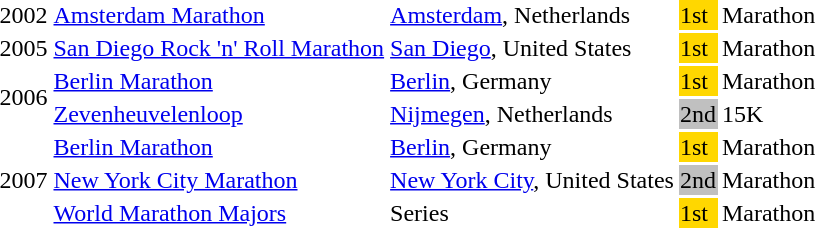<table>
<tr>
<td>2002</td>
<td><a href='#'>Amsterdam Marathon</a></td>
<td><a href='#'>Amsterdam</a>, Netherlands</td>
<td bgcolor="gold">1st</td>
<td>Marathon</td>
</tr>
<tr>
<td>2005</td>
<td><a href='#'>San Diego Rock 'n' Roll Marathon</a></td>
<td><a href='#'>San Diego</a>, United States</td>
<td bgcolor="gold">1st</td>
<td>Marathon</td>
</tr>
<tr>
<td rowspan=2>2006</td>
<td><a href='#'>Berlin Marathon</a></td>
<td><a href='#'>Berlin</a>, Germany</td>
<td bgcolor="gold">1st</td>
<td>Marathon</td>
</tr>
<tr>
<td><a href='#'>Zevenheuvelenloop</a></td>
<td><a href='#'>Nijmegen</a>, Netherlands</td>
<td bgcolor="silver">2nd</td>
<td>15K</td>
</tr>
<tr>
<td rowspan=3>2007</td>
<td><a href='#'>Berlin Marathon</a></td>
<td><a href='#'>Berlin</a>, Germany</td>
<td bgcolor="gold">1st</td>
<td>Marathon</td>
</tr>
<tr>
<td><a href='#'>New York City Marathon</a></td>
<td><a href='#'>New York City</a>, United States</td>
<td bgcolor="silver">2nd</td>
<td>Marathon</td>
</tr>
<tr>
<td><a href='#'>World Marathon Majors</a></td>
<td>Series</td>
<td bgcolor="gold">1st</td>
<td>Marathon</td>
</tr>
</table>
